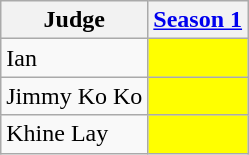<table class="wikitable">
<tr>
<th>Judge</th>
<th><a href='#'>Season 1</a></th>
</tr>
<tr>
<td>Ian</td>
<td style="text-align:center; background:yellow;"></td>
</tr>
<tr>
<td>Jimmy Ko Ko</td>
<td style="text-align:center; background:yellow"></td>
</tr>
<tr>
<td>Khine Lay</td>
<td style="text-align:center; background:yellow"></td>
</tr>
</table>
